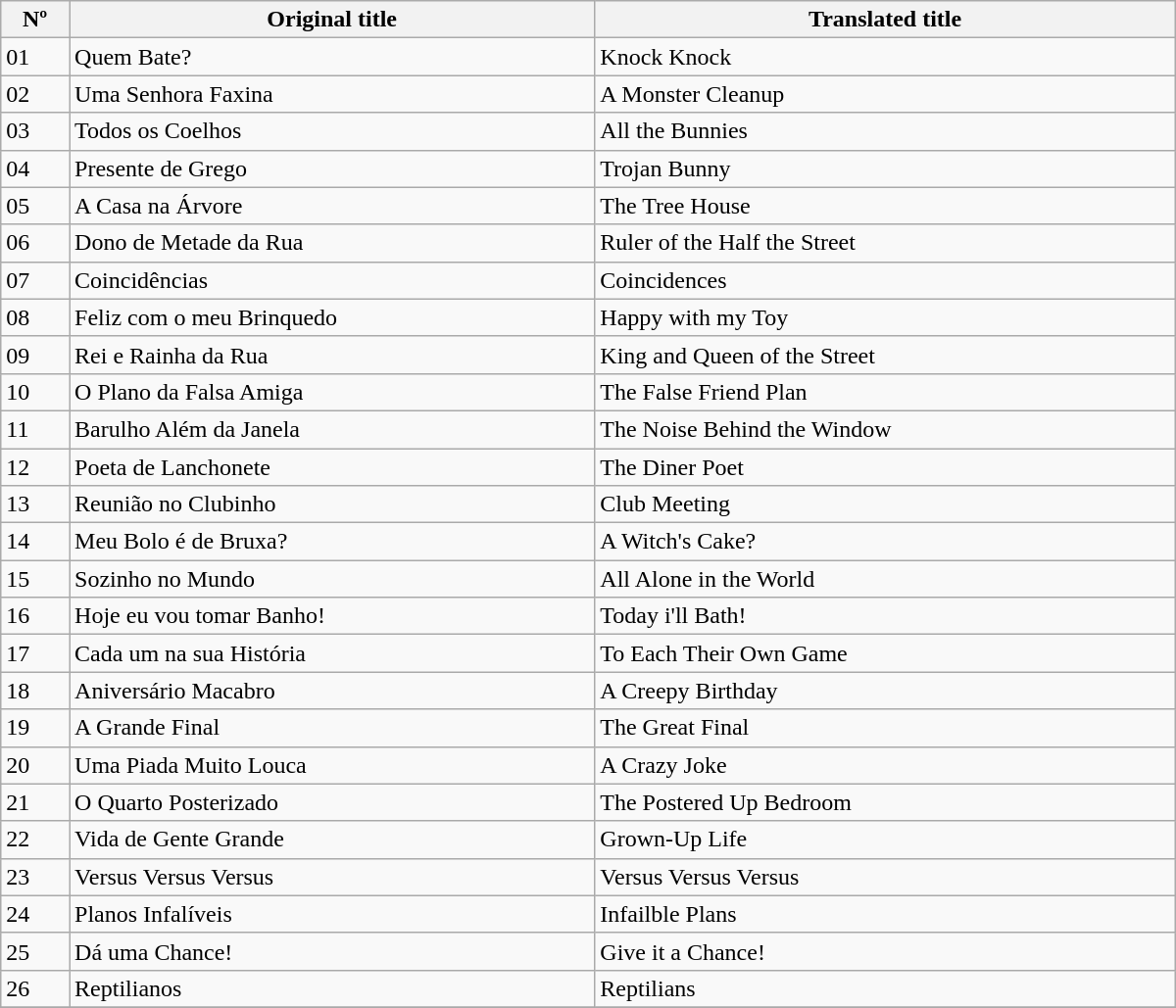<table class=wikitable | width=800>
<tr>
<th>Nº</th>
<th>Original title</th>
<th>Translated title</th>
</tr>
<tr>
<td>01</td>
<td>Quem Bate?</td>
<td>Knock Knock</td>
</tr>
<tr>
<td>02</td>
<td>Uma Senhora Faxina</td>
<td>A Monster Cleanup</td>
</tr>
<tr>
<td>03</td>
<td>Todos os Coelhos</td>
<td>All the Bunnies</td>
</tr>
<tr>
<td>04</td>
<td>Presente de Grego</td>
<td>Trojan Bunny</td>
</tr>
<tr>
<td>05</td>
<td>A Casa na Árvore</td>
<td>The Tree House</td>
</tr>
<tr>
<td>06</td>
<td>Dono de Metade da Rua</td>
<td>Ruler of the Half the Street</td>
</tr>
<tr>
<td>07</td>
<td>Coincidências</td>
<td>Coincidences</td>
</tr>
<tr>
<td>08</td>
<td>Feliz com o meu Brinquedo</td>
<td>Happy with my Toy</td>
</tr>
<tr>
<td>09</td>
<td>Rei e Rainha da Rua</td>
<td>King and Queen of the Street</td>
</tr>
<tr>
<td>10</td>
<td>O Plano da Falsa Amiga</td>
<td>The False Friend Plan</td>
</tr>
<tr>
<td>11</td>
<td>Barulho Além da Janela</td>
<td>The Noise Behind the Window</td>
</tr>
<tr>
<td>12</td>
<td>Poeta de Lanchonete</td>
<td>The Diner Poet</td>
</tr>
<tr>
<td>13</td>
<td>Reunião no Clubinho</td>
<td>Club Meeting</td>
</tr>
<tr>
<td>14</td>
<td>Meu Bolo é de Bruxa?</td>
<td>A Witch's Cake?</td>
</tr>
<tr>
<td>15</td>
<td>Sozinho no Mundo</td>
<td>All Alone in the World</td>
</tr>
<tr>
<td>16</td>
<td>Hoje eu vou tomar Banho!</td>
<td>Today i'll Bath!</td>
</tr>
<tr>
<td>17</td>
<td>Cada um na sua História</td>
<td>To Each Their Own Game</td>
</tr>
<tr>
<td>18</td>
<td>Aniversário Macabro</td>
<td>A Creepy Birthday</td>
</tr>
<tr>
<td>19</td>
<td>A Grande Final</td>
<td>The Great Final</td>
</tr>
<tr>
<td>20</td>
<td>Uma Piada Muito Louca</td>
<td>A Crazy Joke</td>
</tr>
<tr>
<td>21</td>
<td>O Quarto Posterizado</td>
<td>The Postered Up Bedroom</td>
</tr>
<tr>
<td>22</td>
<td>Vida de Gente Grande</td>
<td>Grown-Up Life</td>
</tr>
<tr>
<td>23</td>
<td>Versus Versus Versus</td>
<td>Versus Versus Versus</td>
</tr>
<tr>
<td>24</td>
<td>Planos Infalíveis</td>
<td>Infailble Plans</td>
</tr>
<tr>
<td>25</td>
<td>Dá uma Chance!</td>
<td>Give it a Chance!</td>
</tr>
<tr>
<td>26</td>
<td>Reptilianos</td>
<td>Reptilians</td>
</tr>
<tr>
</tr>
</table>
